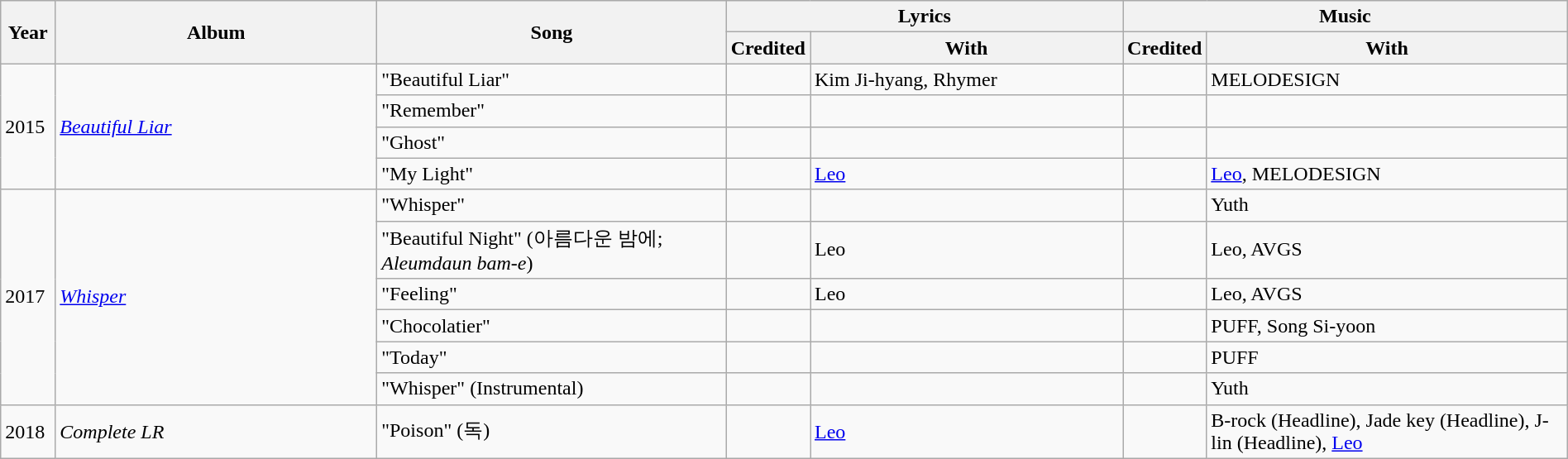<table class="wikitable"  style="width:100%">
<tr>
<th rowspan=2 width=50px>Year</th>
<th rowspan=2 width=800px>Album</th>
<th rowspan=2 width=800px>Song</th>
<th colspan="2">Lyrics</th>
<th colspan="2">Music</th>
</tr>
<tr>
<th width=50px>Credited</th>
<th width=800px>With</th>
<th width=50px>Credited</th>
<th width=800px>With</th>
</tr>
<tr>
<td rowspan="4">2015</td>
<td rowspan="4"><em><a href='#'>Beautiful Liar</a></em></td>
<td>"Beautiful Liar"</td>
<td></td>
<td>Kim Ji-hyang, Rhymer</td>
<td></td>
<td>MELODESIGN</td>
</tr>
<tr>
<td>"Remember"</td>
<td></td>
<td></td>
<td></td>
<td></td>
</tr>
<tr>
<td>"Ghost"</td>
<td></td>
<td></td>
<td></td>
<td></td>
</tr>
<tr>
<td>"My Light"</td>
<td></td>
<td><a href='#'>Leo</a></td>
<td></td>
<td><a href='#'>Leo</a>, MELODESIGN</td>
</tr>
<tr>
<td rowspan="6">2017</td>
<td rowspan="6"><a href='#'><em>Whisper</em></a></td>
<td>"Whisper"</td>
<td></td>
<td></td>
<td></td>
<td>Yuth</td>
</tr>
<tr>
<td>"Beautiful Night" (아름다운 밤에; <em>Aleumdaun bam-e</em>)</td>
<td></td>
<td>Leo</td>
<td></td>
<td>Leo, AVGS</td>
</tr>
<tr>
<td>"Feeling"</td>
<td></td>
<td>Leo</td>
<td></td>
<td>Leo, AVGS</td>
</tr>
<tr>
<td>"Chocolatier"</td>
<td></td>
<td></td>
<td></td>
<td>PUFF, Song Si-yoon</td>
</tr>
<tr>
<td>"Today"</td>
<td></td>
<td></td>
<td></td>
<td>PUFF</td>
</tr>
<tr>
<td>"Whisper" (Instrumental)</td>
<td></td>
<td></td>
<td></td>
<td>Yuth</td>
</tr>
<tr>
<td>2018</td>
<td><em>Complete LR</em></td>
<td>"Poison" (독)</td>
<td></td>
<td><a href='#'>Leo</a></td>
<td></td>
<td>B-rock (Headline), Jade key (Headline), J-lin (Headline), <a href='#'>Leo</a></td>
</tr>
</table>
